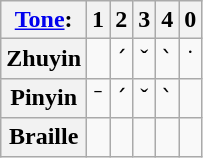<table class=wikitable>
<tr align=center>
<th><a href='#'>Tone</a>:</th>
<th>1</th>
<th>2</th>
<th>3</th>
<th>4</th>
<th>0</th>
</tr>
<tr align=center>
<th>Zhuyin</th>
<td></td>
<td>ˊ</td>
<td>ˇ</td>
<td>ˋ</td>
<td>˙</td>
</tr>
<tr align=center>
<th>Pinyin</th>
<td>ˉ</td>
<td>ˊ</td>
<td>ˇ</td>
<td>ˋ</td>
<td></td>
</tr>
<tr align=center>
<th>Braille</th>
<td></td>
<td></td>
<td></td>
<td></td>
<td></td>
</tr>
</table>
